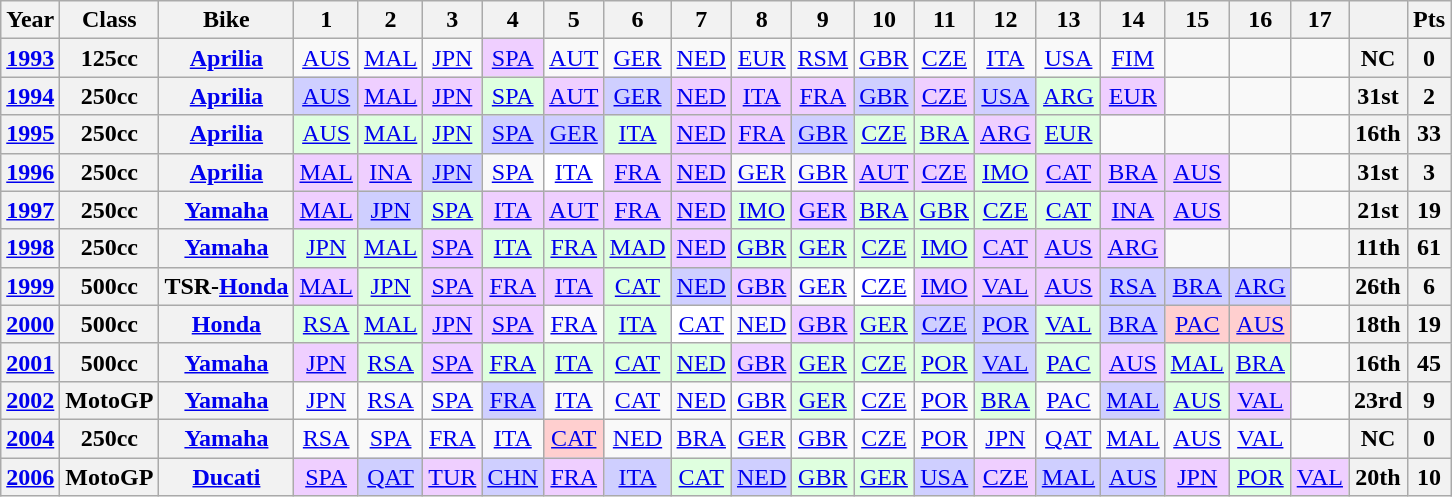<table class="wikitable" style="text-align:center;">
<tr>
<th>Year</th>
<th>Class</th>
<th>Bike</th>
<th>1</th>
<th>2</th>
<th>3</th>
<th>4</th>
<th>5</th>
<th>6</th>
<th>7</th>
<th>8</th>
<th>9</th>
<th>10</th>
<th>11</th>
<th>12</th>
<th>13</th>
<th>14</th>
<th>15</th>
<th>16</th>
<th>17</th>
<th></th>
<th>Pts</th>
</tr>
<tr>
<th><a href='#'>1993</a></th>
<th>125cc</th>
<th><a href='#'>Aprilia</a></th>
<td><a href='#'>AUS</a></td>
<td><a href='#'>MAL</a></td>
<td><a href='#'>JPN</a></td>
<td style="background:#EFCFFF;"><a href='#'>SPA</a><br></td>
<td><a href='#'>AUT</a></td>
<td><a href='#'>GER</a></td>
<td><a href='#'>NED</a></td>
<td><a href='#'>EUR</a></td>
<td><a href='#'>RSM</a></td>
<td><a href='#'>GBR</a></td>
<td><a href='#'>CZE</a></td>
<td><a href='#'>ITA</a></td>
<td><a href='#'>USA</a></td>
<td><a href='#'>FIM</a></td>
<td></td>
<td></td>
<td></td>
<th>NC</th>
<th>0</th>
</tr>
<tr>
<th><a href='#'>1994</a></th>
<th>250cc</th>
<th><a href='#'>Aprilia</a></th>
<td style="background:#CFCFFF;"><a href='#'>AUS</a><br></td>
<td style="background:#EFCFFF;"><a href='#'>MAL</a><br></td>
<td style="background:#EFCFFF;"><a href='#'>JPN</a><br></td>
<td style="background:#DFFFDF;"><a href='#'>SPA</a><br></td>
<td style="background:#EFCFFF;"><a href='#'>AUT</a><br></td>
<td style="background:#CFCFFF;"><a href='#'>GER</a><br></td>
<td style="background:#EFCFFF;"><a href='#'>NED</a><br></td>
<td style="background:#EFCFFF;"><a href='#'>ITA</a><br></td>
<td style="background:#EFCFFF;"><a href='#'>FRA</a><br></td>
<td style="background:#CFCFFF;"><a href='#'>GBR</a><br></td>
<td style="background:#EFCFFF;"><a href='#'>CZE</a><br></td>
<td style="background:#CFCFFF;"><a href='#'>USA</a><br></td>
<td style="background:#DFFFDF;"><a href='#'>ARG</a><br></td>
<td style="background:#EFCFFF;"><a href='#'>EUR</a><br></td>
<td></td>
<td></td>
<td></td>
<th>31st</th>
<th>2</th>
</tr>
<tr>
<th><a href='#'>1995</a></th>
<th>250cc</th>
<th><a href='#'>Aprilia</a></th>
<td style="background:#DFFFDF;"><a href='#'>AUS</a><br></td>
<td style="background:#DFFFDF;"><a href='#'>MAL</a><br></td>
<td style="background:#DFFFDF;"><a href='#'>JPN</a><br></td>
<td style="background:#CFCFFF;"><a href='#'>SPA</a><br></td>
<td style="background:#CFCFFF;"><a href='#'>GER</a><br></td>
<td style="background:#DFFFDF;"><a href='#'>ITA</a><br></td>
<td style="background:#EFCFFF;"><a href='#'>NED</a><br></td>
<td style="background:#EFCFFF;"><a href='#'>FRA</a><br></td>
<td style="background:#CFCFFF;"><a href='#'>GBR</a><br></td>
<td style="background:#DFFFDF;"><a href='#'>CZE</a><br></td>
<td style="background:#DFFFDF;"><a href='#'>BRA</a><br></td>
<td style="background:#EFCFFF;"><a href='#'>ARG</a><br></td>
<td style="background:#DFFFDF;"><a href='#'>EUR</a><br></td>
<td></td>
<td></td>
<td></td>
<td></td>
<th>16th</th>
<th>33</th>
</tr>
<tr>
<th><a href='#'>1996</a></th>
<th>250cc</th>
<th><a href='#'>Aprilia</a></th>
<td style="background:#EFCFFF;"><a href='#'>MAL</a><br></td>
<td style="background:#EFCFFF;"><a href='#'>INA</a><br></td>
<td style="background:#CFCFFF;"><a href='#'>JPN</a><br></td>
<td><a href='#'>SPA</a></td>
<td style="background:#FFFFFF;"><a href='#'>ITA</a><br></td>
<td style="background:#EFCFFF;"><a href='#'>FRA</a><br></td>
<td style="background:#EFCFFF;"><a href='#'>NED</a><br></td>
<td><a href='#'>GER</a></td>
<td><a href='#'>GBR</a></td>
<td style="background:#EFCFFF;"><a href='#'>AUT</a><br></td>
<td style="background:#EFCFFF;"><a href='#'>CZE</a><br></td>
<td style="background:#DFFFDF;"><a href='#'>IMO</a><br></td>
<td style="background:#EFCFFF;"><a href='#'>CAT</a><br></td>
<td style="background:#EFCFFF;"><a href='#'>BRA</a><br></td>
<td style="background:#EFCFFF;"><a href='#'>AUS</a><br></td>
<td></td>
<td></td>
<th>31st</th>
<th>3</th>
</tr>
<tr>
<th><a href='#'>1997</a></th>
<th>250cc</th>
<th><a href='#'>Yamaha</a></th>
<td style="background:#EFCFFF;"><a href='#'>MAL</a><br></td>
<td style="background:#CFCFFF;"><a href='#'>JPN</a><br></td>
<td style="background:#DFFFDF;"><a href='#'>SPA</a><br></td>
<td style="background:#EFCFFF;"><a href='#'>ITA</a><br></td>
<td style="background:#EFCFFF;"><a href='#'>AUT</a><br></td>
<td style="background:#EFCFFF;"><a href='#'>FRA</a><br></td>
<td style="background:#EFCFFF;"><a href='#'>NED</a><br></td>
<td style="background:#DFFFDF;"><a href='#'>IMO</a><br></td>
<td style="background:#EFCFFF;"><a href='#'>GER</a><br></td>
<td style="background:#DFFFDF;"><a href='#'>BRA</a><br></td>
<td style="background:#DFFFDF;"><a href='#'>GBR</a><br></td>
<td style="background:#DFFFDF;"><a href='#'>CZE</a><br></td>
<td style="background:#DFFFDF;"><a href='#'>CAT</a><br></td>
<td style="background:#EFCFFF;"><a href='#'>INA</a><br></td>
<td style="background:#EFCFFF;"><a href='#'>AUS</a><br></td>
<td></td>
<td></td>
<th>21st</th>
<th>19</th>
</tr>
<tr>
<th><a href='#'>1998</a></th>
<th>250cc</th>
<th><a href='#'>Yamaha</a></th>
<td style="background:#DFFFDF;"><a href='#'>JPN</a><br></td>
<td style="background:#DFFFDF;"><a href='#'>MAL</a><br></td>
<td style="background:#EFCFFF;"><a href='#'>SPA</a><br></td>
<td style="background:#DFFFDF;"><a href='#'>ITA</a><br></td>
<td style="background:#DFFFDF;"><a href='#'>FRA</a><br></td>
<td style="background:#DFFFDF;"><a href='#'>MAD</a><br></td>
<td style="background:#EFCFFF;"><a href='#'>NED</a><br></td>
<td style="background:#DFFFDF;"><a href='#'>GBR</a><br></td>
<td style="background:#DFFFDF;"><a href='#'>GER</a><br></td>
<td style="background:#DFFFDF;"><a href='#'>CZE</a><br></td>
<td style="background:#DFFFDF;"><a href='#'>IMO</a><br></td>
<td style="background:#EFCFFF;"><a href='#'>CAT</a><br></td>
<td style="background:#EFCFFF;"><a href='#'>AUS</a><br></td>
<td style="background:#EFCFFF;"><a href='#'>ARG</a><br></td>
<td></td>
<td></td>
<td></td>
<th>11th</th>
<th>61</th>
</tr>
<tr>
<th><a href='#'>1999</a></th>
<th>500cc</th>
<th>TSR-<a href='#'>Honda</a></th>
<td style="background:#EFCFFF;"><a href='#'>MAL</a><br></td>
<td style="background:#DFFFDF;"><a href='#'>JPN</a><br></td>
<td style="background:#EFCFFF;"><a href='#'>SPA</a><br></td>
<td style="background:#EFCFFF;"><a href='#'>FRA</a><br></td>
<td style="background:#EFCFFF;"><a href='#'>ITA</a><br></td>
<td style="background:#DFFFDF;"><a href='#'>CAT</a><br></td>
<td style="background:#CFCFFF;"><a href='#'>NED</a><br></td>
<td style="background:#EFCFFF;"><a href='#'>GBR</a><br></td>
<td><a href='#'>GER</a></td>
<td style="background:#FFFFFF;"><a href='#'>CZE</a><br></td>
<td style="background:#EFCFFF;"><a href='#'>IMO</a><br></td>
<td style="background:#EFCFFF;"><a href='#'>VAL</a><br></td>
<td style="background:#EFCFFF;"><a href='#'>AUS</a><br></td>
<td style="background:#CFCFFF;"><a href='#'>RSA</a><br></td>
<td style="background:#CFCFFF;"><a href='#'>BRA</a><br></td>
<td style="background:#CFCFFF;"><a href='#'>ARG</a><br></td>
<td></td>
<th>26th</th>
<th>6</th>
</tr>
<tr>
<th><a href='#'>2000</a></th>
<th>500cc</th>
<th><a href='#'>Honda</a></th>
<td style="background:#DFFFDF;"><a href='#'>RSA</a><br></td>
<td style="background:#DFFFDF;"><a href='#'>MAL</a><br></td>
<td style="background:#EFCFFF;"><a href='#'>JPN</a><br></td>
<td style="background:#EFCFFF;"><a href='#'>SPA</a><br></td>
<td><a href='#'>FRA</a></td>
<td style="background:#DFFFDF;"><a href='#'>ITA</a><br></td>
<td style="background:#FFFFFF;"><a href='#'>CAT</a><br></td>
<td><a href='#'>NED</a></td>
<td style="background:#EFCFFF;"><a href='#'>GBR</a><br></td>
<td style="background:#DFFFDF;"><a href='#'>GER</a><br></td>
<td style="background:#CFCFFF;"><a href='#'>CZE</a><br></td>
<td style="background:#CFCFFF;"><a href='#'>POR</a><br></td>
<td style="background:#DFFFDF;"><a href='#'>VAL</a><br></td>
<td style="background:#CFCFFF;"><a href='#'>BRA</a><br></td>
<td style="background:#FFCFCF;"><a href='#'>PAC</a><br></td>
<td style="background:#FFCFCF;"><a href='#'>AUS</a><br></td>
<td></td>
<th>18th</th>
<th>19</th>
</tr>
<tr>
<th><a href='#'>2001</a></th>
<th>500cc</th>
<th><a href='#'>Yamaha</a></th>
<td style="background:#EFCFFF;"><a href='#'>JPN</a><br></td>
<td style="background:#DFFFDF;"><a href='#'>RSA</a><br></td>
<td style="background:#EFCFFF;"><a href='#'>SPA</a><br></td>
<td style="background:#DFFFDF;"><a href='#'>FRA</a><br></td>
<td style="background:#DFFFDF;"><a href='#'>ITA</a><br></td>
<td style="background:#DFFFDF;"><a href='#'>CAT</a><br></td>
<td style="background:#DFFFDF;"><a href='#'>NED</a><br></td>
<td style="background:#EFCFFF;"><a href='#'>GBR</a><br></td>
<td style="background:#DFFFDF;"><a href='#'>GER</a><br></td>
<td style="background:#DFFFDF;"><a href='#'>CZE</a><br></td>
<td style="background:#DFFFDF;"><a href='#'>POR</a><br></td>
<td style="background:#CFCFFF;"><a href='#'>VAL</a><br></td>
<td style="background:#DFFFDF;"><a href='#'>PAC</a><br></td>
<td style="background:#EFCFFF;"><a href='#'>AUS</a><br></td>
<td style="background:#DFFFDF;"><a href='#'>MAL</a><br></td>
<td style="background:#DFFFDF;"><a href='#'>BRA</a><br></td>
<td></td>
<th>16th</th>
<th>45</th>
</tr>
<tr>
<th><a href='#'>2002</a></th>
<th>MotoGP</th>
<th><a href='#'>Yamaha</a></th>
<td><a href='#'>JPN</a></td>
<td><a href='#'>RSA</a></td>
<td><a href='#'>SPA</a></td>
<td style="background:#CFCFFF;"><a href='#'>FRA</a><br></td>
<td><a href='#'>ITA</a></td>
<td><a href='#'>CAT</a></td>
<td><a href='#'>NED</a></td>
<td><a href='#'>GBR</a></td>
<td style="background:#DFFFDF;"><a href='#'>GER</a><br></td>
<td><a href='#'>CZE</a></td>
<td><a href='#'>POR</a></td>
<td style="background:#DFFFDF;"><a href='#'>BRA</a><br></td>
<td><a href='#'>PAC</a></td>
<td style="background:#CFCFFF;"><a href='#'>MAL</a><br></td>
<td style="background:#DFFFDF;"><a href='#'>AUS</a><br></td>
<td style="background:#EFCFFF;"><a href='#'>VAL</a><br></td>
<td></td>
<th>23rd</th>
<th>9</th>
</tr>
<tr>
<th><a href='#'>2004</a></th>
<th>250cc</th>
<th><a href='#'>Yamaha</a></th>
<td><a href='#'>RSA</a></td>
<td><a href='#'>SPA</a></td>
<td><a href='#'>FRA</a></td>
<td><a href='#'>ITA</a></td>
<td style="background:#FFCFCF;"><a href='#'>CAT</a><br></td>
<td><a href='#'>NED</a></td>
<td><a href='#'>BRA</a></td>
<td><a href='#'>GER</a></td>
<td><a href='#'>GBR</a></td>
<td><a href='#'>CZE</a></td>
<td><a href='#'>POR</a></td>
<td><a href='#'>JPN</a></td>
<td><a href='#'>QAT</a></td>
<td><a href='#'>MAL</a></td>
<td><a href='#'>AUS</a></td>
<td><a href='#'>VAL</a></td>
<td></td>
<th>NC</th>
<th>0</th>
</tr>
<tr>
<th><a href='#'>2006</a></th>
<th>MotoGP</th>
<th><a href='#'>Ducati</a></th>
<td style="background:#EFCFFF;"><a href='#'>SPA</a><br></td>
<td style="background:#CFCFFF;"><a href='#'>QAT</a><br></td>
<td style="background:#EFCFFF;"><a href='#'>TUR</a><br></td>
<td style="background:#CFCFFF;"><a href='#'>CHN</a><br></td>
<td style="background:#EFCFFF;"><a href='#'>FRA</a><br></td>
<td style="background:#CFCFFF;"><a href='#'>ITA</a><br></td>
<td style="background:#DFFFDF;"><a href='#'>CAT</a><br></td>
<td style="background:#CFCFFF;"><a href='#'>NED</a><br></td>
<td style="background:#DFFFDF;"><a href='#'>GBR</a><br></td>
<td style="background:#DFFFDF;"><a href='#'>GER</a><br></td>
<td style="background:#CFCFFF;"><a href='#'>USA</a><br></td>
<td style="background:#EFCFFF;"><a href='#'>CZE</a><br></td>
<td style="background:#CFCFFF;"><a href='#'>MAL</a><br></td>
<td style="background:#CFCFFF;"><a href='#'>AUS</a><br></td>
<td style="background:#EFCFFF;"><a href='#'>JPN</a><br></td>
<td style="background:#DFFFDF;"><a href='#'>POR</a><br></td>
<td style="background:#EFCFFF;"><a href='#'>VAL</a><br></td>
<th>20th</th>
<th>10</th>
</tr>
</table>
